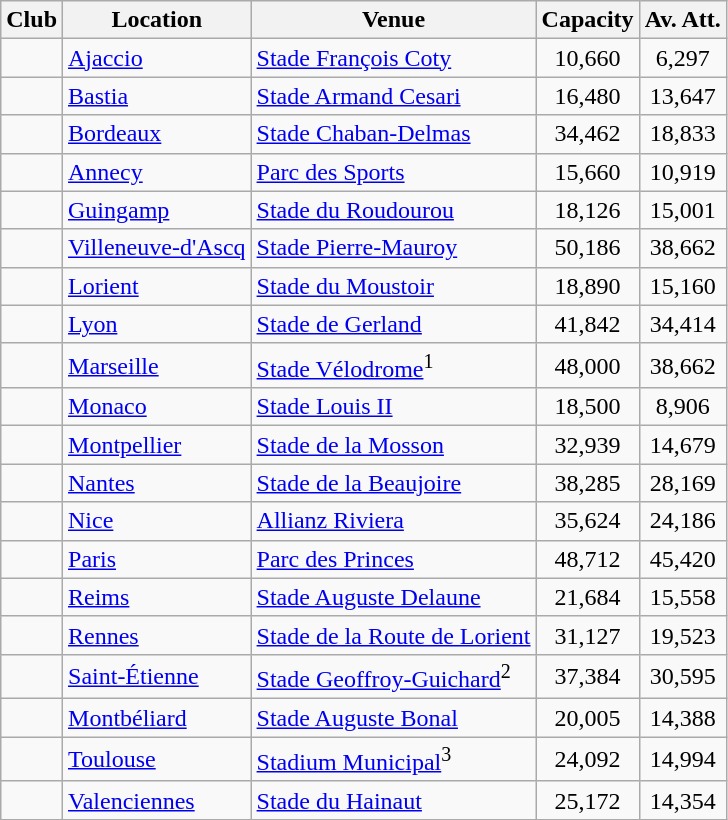<table class="wikitable sortable">
<tr>
<th>Club</th>
<th>Location</th>
<th>Venue</th>
<th>Capacity</th>
<th>Av. Att.</th>
</tr>
<tr>
<td></td>
<td><a href='#'>Ajaccio</a></td>
<td><a href='#'>Stade François Coty</a></td>
<td align="center">10,660</td>
<td align="center">6,297</td>
</tr>
<tr>
<td></td>
<td><a href='#'>Bastia</a></td>
<td><a href='#'>Stade Armand Cesari</a></td>
<td align="center">16,480</td>
<td align="center">13,647</td>
</tr>
<tr>
<td></td>
<td><a href='#'>Bordeaux</a></td>
<td><a href='#'>Stade Chaban-Delmas</a></td>
<td align="center">34,462</td>
<td align="center">18,833</td>
</tr>
<tr>
<td></td>
<td><a href='#'>Annecy</a></td>
<td><a href='#'>Parc des Sports</a></td>
<td align="center">15,660</td>
<td align="center">10,919</td>
</tr>
<tr>
<td></td>
<td><a href='#'>Guingamp</a></td>
<td><a href='#'>Stade du Roudourou</a></td>
<td align="center">18,126</td>
<td align="center">15,001</td>
</tr>
<tr>
<td></td>
<td><a href='#'>Villeneuve-d'Ascq</a></td>
<td><a href='#'>Stade Pierre-Mauroy</a></td>
<td align="center">50,186</td>
<td align="center">38,662</td>
</tr>
<tr>
<td></td>
<td><a href='#'>Lorient</a></td>
<td><a href='#'>Stade du Moustoir</a></td>
<td align="center">18,890</td>
<td align="center">15,160</td>
</tr>
<tr>
<td></td>
<td><a href='#'>Lyon</a></td>
<td><a href='#'>Stade de Gerland</a></td>
<td align="center">41,842</td>
<td align="center">34,414</td>
</tr>
<tr>
<td></td>
<td><a href='#'>Marseille</a></td>
<td><a href='#'>Stade Vélodrome</a><sup>1</sup></td>
<td align="center">48,000</td>
<td align="center">38,662</td>
</tr>
<tr>
<td></td>
<td><a href='#'>Monaco</a></td>
<td><a href='#'>Stade Louis II</a></td>
<td align="center">18,500</td>
<td align="center">8,906</td>
</tr>
<tr>
<td></td>
<td><a href='#'>Montpellier</a></td>
<td><a href='#'>Stade de la Mosson</a></td>
<td align="center">32,939</td>
<td align="center">14,679</td>
</tr>
<tr>
<td></td>
<td><a href='#'>Nantes</a></td>
<td><a href='#'>Stade de la Beaujoire</a></td>
<td align="center">38,285</td>
<td align="center">28,169</td>
</tr>
<tr>
<td></td>
<td><a href='#'>Nice</a></td>
<td><a href='#'>Allianz Riviera</a></td>
<td align="center">35,624</td>
<td align="center">24,186</td>
</tr>
<tr>
<td></td>
<td><a href='#'>Paris</a></td>
<td><a href='#'>Parc des Princes</a></td>
<td align="center">48,712</td>
<td align="center">45,420</td>
</tr>
<tr>
<td></td>
<td><a href='#'>Reims</a></td>
<td><a href='#'>Stade Auguste Delaune</a></td>
<td align="center">21,684</td>
<td align="center">15,558</td>
</tr>
<tr>
<td></td>
<td><a href='#'>Rennes</a></td>
<td><a href='#'>Stade de la Route de Lorient</a></td>
<td align="center">31,127</td>
<td align="center">19,523</td>
</tr>
<tr>
<td></td>
<td><a href='#'>Saint-Étienne</a></td>
<td><a href='#'>Stade Geoffroy-Guichard</a><sup>2</sup></td>
<td align="center">37,384</td>
<td align="center">30,595</td>
</tr>
<tr>
<td></td>
<td><a href='#'>Montbéliard</a></td>
<td><a href='#'>Stade Auguste Bonal</a></td>
<td align="center">20,005</td>
<td align="center">14,388</td>
</tr>
<tr>
<td></td>
<td><a href='#'>Toulouse</a></td>
<td><a href='#'>Stadium Municipal</a><sup>3</sup></td>
<td align="center">24,092</td>
<td align="center">14,994</td>
</tr>
<tr>
<td></td>
<td><a href='#'>Valenciennes</a></td>
<td><a href='#'>Stade du Hainaut</a></td>
<td align="center">25,172</td>
<td align="center">14,354</td>
</tr>
</table>
